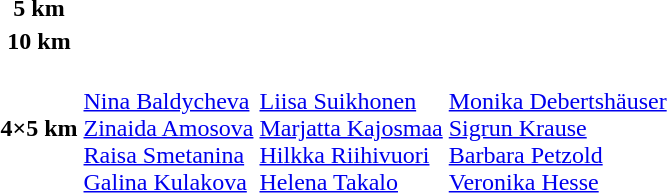<table>
<tr>
<th scope="row">5 km<br></th>
<td></td>
<td></td>
<td></td>
</tr>
<tr>
<th scope="row">10 km<br></th>
<td></td>
<td></td>
<td></td>
</tr>
<tr>
<th scope="row">4×5 km<br></th>
<td><br><a href='#'>Nina Baldycheva</a><br><a href='#'>Zinaida Amosova</a><br><a href='#'>Raisa Smetanina</a><br><a href='#'>Galina Kulakova</a></td>
<td><br><a href='#'>Liisa Suikhonen</a><br><a href='#'>Marjatta Kajosmaa</a><br><a href='#'>Hilkka Riihivuori</a><br><a href='#'>Helena Takalo</a></td>
<td><br><a href='#'>Monika Debertshäuser</a><br><a href='#'>Sigrun Krause</a><br><a href='#'>Barbara Petzold</a><br><a href='#'>Veronika Hesse</a></td>
</tr>
</table>
